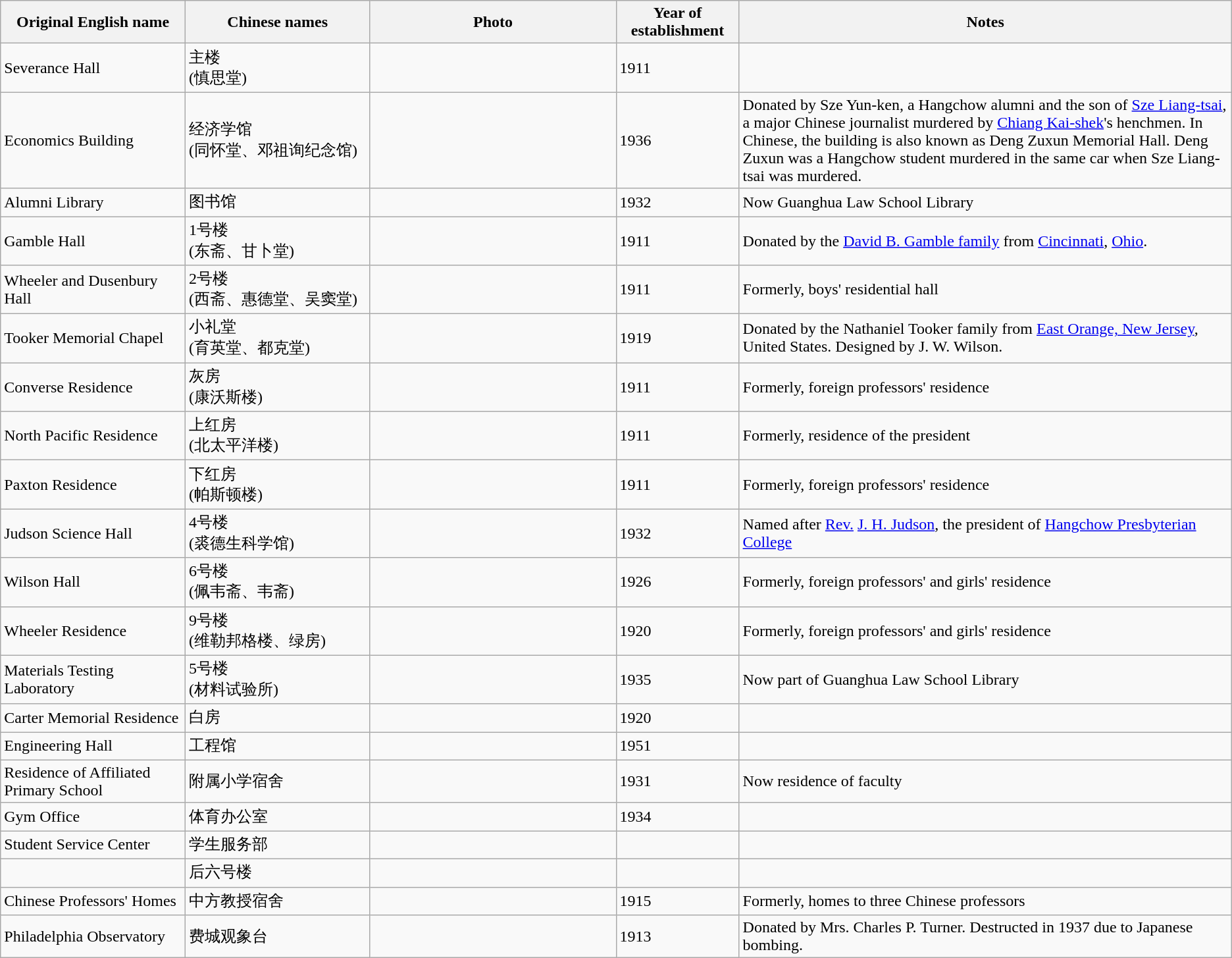<table class="wikitable sortable">
<tr>
<th>Original English name</th>
<th width="15%">Chinese names</th>
<th width="20%">Photo</th>
<th width="10%">Year of establishment</th>
<th width="40%">Notes</th>
</tr>
<tr>
<td>Severance Hall</td>
<td>主楼<br>(慎思堂)</td>
<td style="padding:0; text-align:center"></td>
<td>1911</td>
<td></td>
</tr>
<tr>
<td>Economics Building</td>
<td>经济学馆<br>(同怀堂、邓祖询纪念馆)</td>
<td style="padding:0; text-align:center"></td>
<td>1936</td>
<td>Donated by Sze Yun-ken, a Hangchow alumni and the son of <a href='#'>Sze Liang-tsai</a>, a major Chinese journalist murdered by <a href='#'>Chiang Kai-shek</a>'s henchmen. In Chinese, the building is also known as Deng Zuxun Memorial Hall. Deng Zuxun was a Hangchow student murdered in the same car when Sze Liang-tsai was murdered.</td>
</tr>
<tr>
<td>Alumni Library</td>
<td>图书馆</td>
<td style="padding:0; text-align:center"></td>
<td>1932</td>
<td>Now Guanghua Law School Library</td>
</tr>
<tr>
<td>Gamble Hall</td>
<td>1号楼<br>(东斋、甘卜堂)</td>
<td style="padding:0; text-align:center"></td>
<td>1911</td>
<td>Donated by the <a href='#'>David B. Gamble family</a> from <a href='#'>Cincinnati</a>, <a href='#'>Ohio</a>.</td>
</tr>
<tr>
<td>Wheeler and Dusenbury Hall</td>
<td>2号楼<br>(西斋、惠德堂、吴窦堂)</td>
<td style="padding:0; text-align:center"></td>
<td>1911</td>
<td>Formerly, boys' residential hall</td>
</tr>
<tr>
<td>Tooker Memorial Chapel</td>
<td>小礼堂<br>(育英堂、都克堂)</td>
<td style="padding:0; text-align:center"></td>
<td>1919</td>
<td>Donated by the Nathaniel Tooker family from <a href='#'>East Orange, New Jersey</a>, United States. Designed by J. W. Wilson.</td>
</tr>
<tr>
<td>Converse Residence</td>
<td>灰房<br>(康沃斯楼)</td>
<td style="padding:0; text-align:center"></td>
<td>1911</td>
<td>Formerly, foreign professors' residence</td>
</tr>
<tr>
<td>North Pacific Residence</td>
<td>上红房<br>(北太平洋楼)</td>
<td style="padding:0; text-align:center"></td>
<td>1911</td>
<td>Formerly, residence of the president</td>
</tr>
<tr>
<td>Paxton Residence</td>
<td>下红房<br>(帕斯顿楼)</td>
<td style="padding:0; text-align:center"></td>
<td>1911</td>
<td>Formerly, foreign professors' residence</td>
</tr>
<tr>
<td>Judson Science Hall</td>
<td>4号楼<br>(裘德生科学馆)</td>
<td style="padding:0; text-align:center"></td>
<td>1932</td>
<td>Named after <a href='#'>Rev.</a> <a href='#'>J. H. Judson</a>, the president of <a href='#'>Hangchow Presbyterian College</a></td>
</tr>
<tr>
<td>Wilson Hall</td>
<td>6号楼<br>(佩韦斋、韦斋)</td>
<td></td>
<td>1926</td>
<td>Formerly, foreign professors' and girls' residence</td>
</tr>
<tr>
<td>Wheeler Residence</td>
<td>9号楼<br>(维勒邦格楼、绿房)</td>
<td></td>
<td>1920</td>
<td>Formerly, foreign professors' and girls' residence</td>
</tr>
<tr>
<td>Materials Testing Laboratory</td>
<td>5号楼<br>(材料试验所)</td>
<td style="padding:0; text-align:center"></td>
<td>1935</td>
<td>Now part of Guanghua Law School Library</td>
</tr>
<tr>
<td>Carter Memorial Residence</td>
<td>白房</td>
<td style="padding:0; text-align:center"></td>
<td>1920</td>
<td></td>
</tr>
<tr>
<td>Engineering Hall</td>
<td>工程馆</td>
<td style="padding:0; text-align:center"></td>
<td>1951</td>
<td></td>
</tr>
<tr>
<td>Residence of Affiliated Primary School</td>
<td>附属小学宿舍</td>
<td></td>
<td>1931</td>
<td>Now residence of faculty</td>
</tr>
<tr>
<td>Gym Office</td>
<td>体育办公室</td>
<td></td>
<td>1934</td>
<td></td>
</tr>
<tr>
<td>Student Service Center</td>
<td>学生服务部</td>
<td></td>
<td></td>
<td></td>
</tr>
<tr>
<td></td>
<td>后六号楼</td>
<td></td>
<td></td>
<td></td>
</tr>
<tr>
<td>Chinese Professors' Homes</td>
<td>中方教授宿舍</td>
<td></td>
<td>1915</td>
<td>Formerly, homes to three Chinese professors</td>
</tr>
<tr>
<td>Philadelphia Observatory</td>
<td>费城观象台</td>
<td></td>
<td>1913</td>
<td>Donated by Mrs. Charles P. Turner. Destructed in 1937 due to Japanese bombing.</td>
</tr>
</table>
